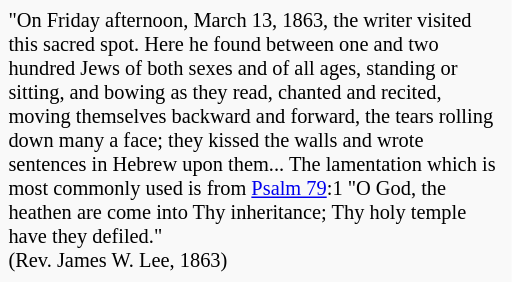<table class="toccolours" style="float: left; margin-left: 1em; margin-right: 1em; font-size: 85%; background:#f9f9f9; width:30em; max-width: 27%;" cellspacing="5">
<tr>
<td style="text-align: left;">"On Friday afternoon, March 13, 1863, the writer visited this sacred spot. Here he found between one and two hundred Jews of both sexes and of all ages, standing or sitting, and bowing as they read, chanted and recited, moving themselves backward and forward, the tears rolling down many a face; they kissed the walls and wrote sentences in Hebrew upon them... The lamentation which is most commonly used is from <a href='#'>Psalm 79</a>:1 "O God, the heathen are come into Thy inheritance; Thy holy temple have they defiled."<br>(Rev. James W. Lee, 1863)</td>
</tr>
</table>
